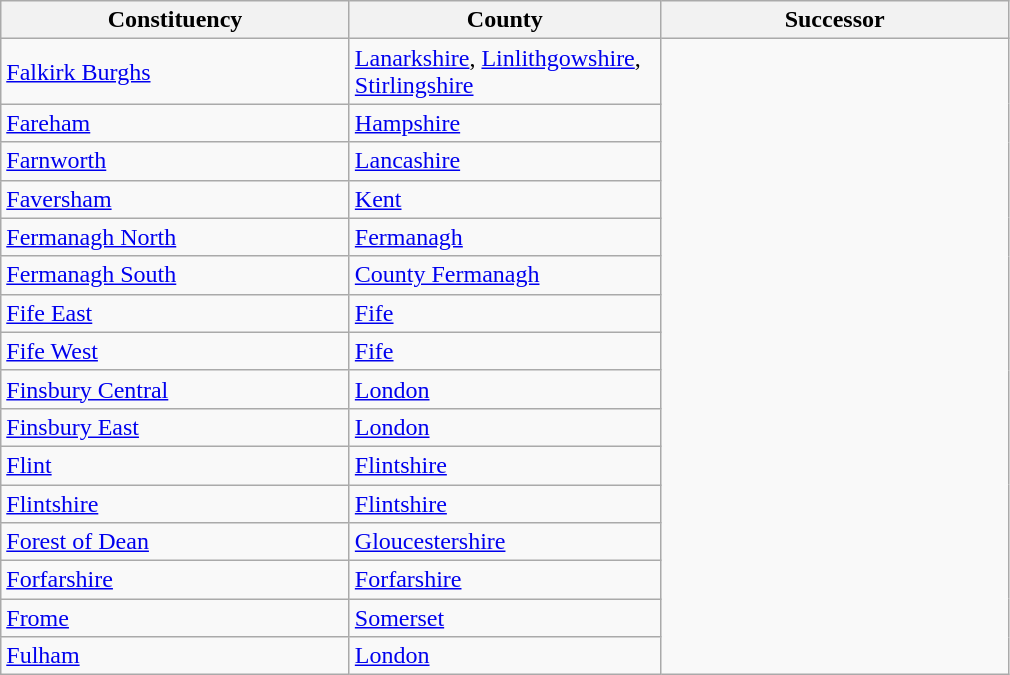<table class="wikitable">
<tr>
<th width="225px">Constituency</th>
<th width="200px">County</th>
<th width="225px">Successor</th>
</tr>
<tr>
<td><a href='#'>Falkirk Burghs</a></td>
<td><a href='#'>Lanarkshire</a>, <a href='#'>Linlithgowshire</a>, <a href='#'>Stirlingshire</a></td>
</tr>
<tr>
<td><a href='#'>Fareham</a></td>
<td><a href='#'>Hampshire</a></td>
</tr>
<tr>
<td><a href='#'>Farnworth</a></td>
<td><a href='#'>Lancashire</a></td>
</tr>
<tr>
<td><a href='#'>Faversham</a></td>
<td><a href='#'>Kent</a></td>
</tr>
<tr>
<td><a href='#'>Fermanagh North</a></td>
<td><a href='#'>Fermanagh</a></td>
</tr>
<tr>
<td><a href='#'>Fermanagh South</a></td>
<td><a href='#'>County Fermanagh</a></td>
</tr>
<tr>
<td><a href='#'>Fife East</a></td>
<td><a href='#'>Fife</a></td>
</tr>
<tr>
<td><a href='#'>Fife West</a></td>
<td><a href='#'>Fife</a></td>
</tr>
<tr>
<td><a href='#'>Finsbury Central</a></td>
<td><a href='#'>London</a></td>
</tr>
<tr>
<td><a href='#'>Finsbury East</a></td>
<td><a href='#'>London</a></td>
</tr>
<tr>
<td><a href='#'>Flint</a></td>
<td><a href='#'>Flintshire</a></td>
</tr>
<tr>
<td><a href='#'>Flintshire</a></td>
<td><a href='#'>Flintshire</a></td>
</tr>
<tr>
<td><a href='#'>Forest of Dean</a></td>
<td><a href='#'>Gloucestershire</a></td>
</tr>
<tr>
<td><a href='#'>Forfarshire</a></td>
<td><a href='#'>Forfarshire</a></td>
</tr>
<tr>
<td><a href='#'>Frome</a></td>
<td><a href='#'>Somerset</a></td>
</tr>
<tr>
<td><a href='#'>Fulham</a></td>
<td><a href='#'>London</a></td>
</tr>
</table>
